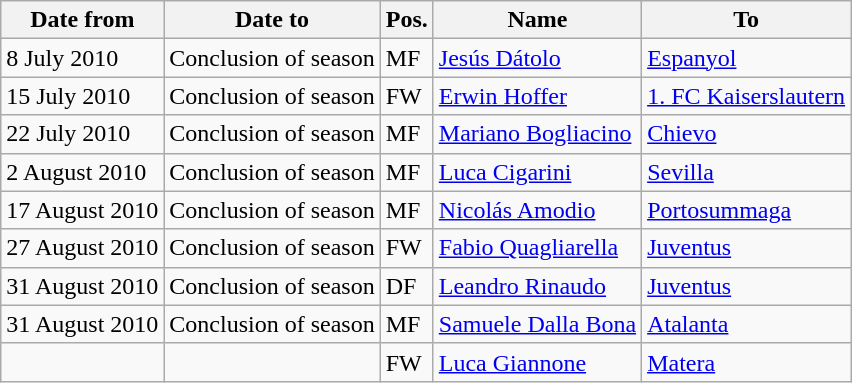<table class="wikitable">
<tr>
<th>Date from</th>
<th>Date to</th>
<th>Pos.</th>
<th>Name</th>
<th>To</th>
</tr>
<tr>
<td>8 July 2010</td>
<td>Conclusion of season</td>
<td>MF</td>
<td> <a href='#'>Jesús Dátolo</a></td>
<td> <a href='#'>Espanyol</a></td>
</tr>
<tr>
<td>15 July 2010</td>
<td>Conclusion of season</td>
<td>FW</td>
<td> <a href='#'>Erwin Hoffer</a></td>
<td> <a href='#'>1. FC Kaiserslautern</a></td>
</tr>
<tr>
<td>22 July 2010</td>
<td>Conclusion of season</td>
<td>MF</td>
<td> <a href='#'>Mariano Bogliacino</a></td>
<td> <a href='#'>Chievo</a></td>
</tr>
<tr>
<td>2 August 2010</td>
<td>Conclusion of season</td>
<td>MF</td>
<td> <a href='#'>Luca Cigarini</a></td>
<td> <a href='#'>Sevilla</a></td>
</tr>
<tr>
<td>17 August 2010</td>
<td>Conclusion of season</td>
<td>MF</td>
<td> <a href='#'>Nicolás Amodio</a></td>
<td> <a href='#'>Portosummaga</a></td>
</tr>
<tr>
<td>27 August 2010</td>
<td>Conclusion of season</td>
<td>FW</td>
<td> <a href='#'>Fabio Quagliarella</a></td>
<td> <a href='#'>Juventus</a></td>
</tr>
<tr>
<td>31 August 2010</td>
<td>Conclusion of season</td>
<td>DF</td>
<td> <a href='#'>Leandro Rinaudo</a></td>
<td> <a href='#'>Juventus</a></td>
</tr>
<tr>
<td>31 August 2010</td>
<td>Conclusion of season</td>
<td>MF</td>
<td> <a href='#'>Samuele Dalla Bona</a></td>
<td> <a href='#'>Atalanta</a></td>
</tr>
<tr>
<td></td>
<td></td>
<td>FW</td>
<td> <a href='#'>Luca Giannone</a></td>
<td> <a href='#'>Matera</a></td>
</tr>
</table>
